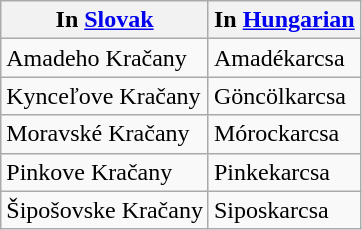<table class="wikitable collapsible sortable">
<tr>
<th>In <a href='#'>Slovak</a></th>
<th>In <a href='#'>Hungarian</a></th>
</tr>
<tr>
<td>Amadeho Kračany</td>
<td>Amadékarcsa</td>
</tr>
<tr>
<td>Kynceľove Kračany</td>
<td>Göncölkarcsa</td>
</tr>
<tr>
<td>Moravské Kračany</td>
<td>Mórockarcsa</td>
</tr>
<tr>
<td>Pinkove Kračany</td>
<td>Pinkekarcsa</td>
</tr>
<tr>
<td>Šipošovske Kračany</td>
<td>Siposkarcsa</td>
</tr>
</table>
